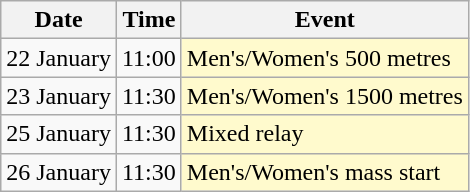<table class=wikitable>
<tr>
<th>Date</th>
<th>Time</th>
<th>Event</th>
</tr>
<tr>
<td>22 January</td>
<td>11:00</td>
<td style="background:lemonchiffon">Men's/Women's 500 metres</td>
</tr>
<tr>
<td>23 January</td>
<td>11:30</td>
<td style="background:lemonchiffon">Men's/Women's 1500 metres</td>
</tr>
<tr>
<td>25 January</td>
<td>11:30</td>
<td style="background:lemonchiffon">Mixed relay</td>
</tr>
<tr>
<td>26 January</td>
<td>11:30</td>
<td style="background:lemonchiffon">Men's/Women's mass start</td>
</tr>
</table>
